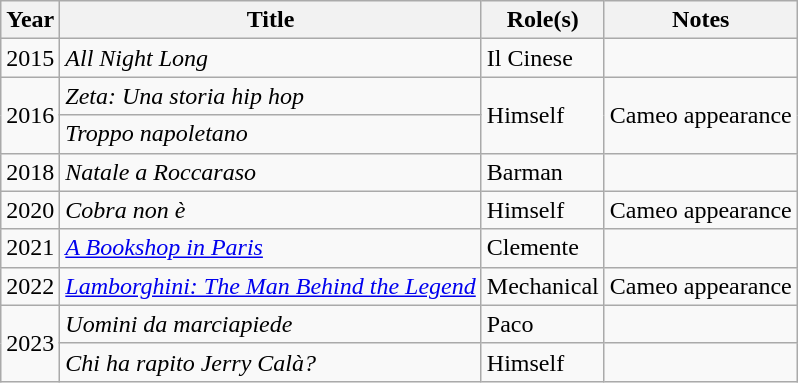<table class="wikitable plainrowheaders sortable">
<tr>
<th scope="col">Year</th>
<th scope="col">Title</th>
<th scope="col">Role(s)</th>
<th scope="col" class="unsortable">Notes</th>
</tr>
<tr>
<td>2015</td>
<td><em>All Night Long</em></td>
<td>Il Cinese</td>
<td></td>
</tr>
<tr>
<td rowspan="2">2016</td>
<td><em>Zeta: Una storia hip hop</em></td>
<td rowspan="2">Himself</td>
<td rowspan="2">Cameo appearance</td>
</tr>
<tr>
<td><em>Troppo napoletano</em></td>
</tr>
<tr>
<td>2018</td>
<td><em>Natale a Roccaraso</em></td>
<td>Barman</td>
<td></td>
</tr>
<tr>
<td>2020</td>
<td><em>Cobra non è</em></td>
<td>Himself</td>
<td>Cameo appearance</td>
</tr>
<tr>
<td>2021</td>
<td><em><a href='#'>A Bookshop in Paris</a></em></td>
<td>Clemente</td>
<td></td>
</tr>
<tr>
<td>2022</td>
<td><em><a href='#'>Lamborghini: The Man Behind the Legend</a></em></td>
<td>Mechanical</td>
<td>Cameo appearance</td>
</tr>
<tr>
<td rowspan="2">2023</td>
<td><em>Uomini da marciapiede</em></td>
<td>Paco</td>
<td></td>
</tr>
<tr>
<td><em>Chi ha rapito Jerry Calà?</em></td>
<td>Himself</td>
<td></td>
</tr>
</table>
